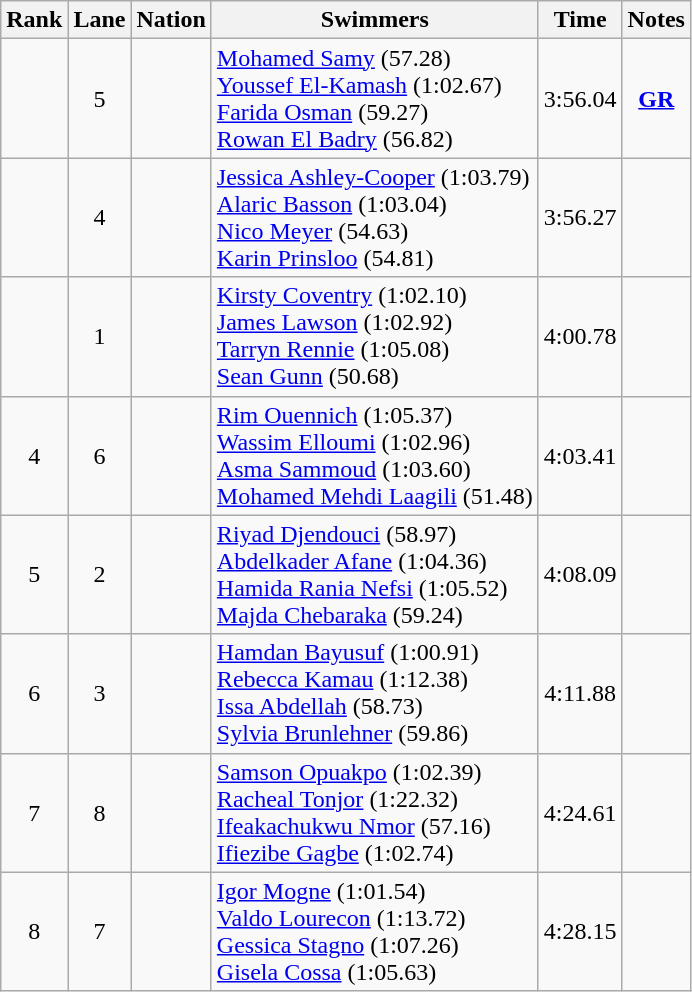<table class="wikitable sortable" style="text-align:center">
<tr>
<th>Rank</th>
<th>Lane</th>
<th>Nation</th>
<th>Swimmers</th>
<th>Time</th>
<th>Notes</th>
</tr>
<tr>
<td></td>
<td>5</td>
<td align="left"></td>
<td align="left"><a href='#'>Mohamed Samy</a> (57.28)<br><a href='#'>Youssef El-Kamash</a> (1:02.67)<br><a href='#'>Farida Osman</a> (59.27)<br><a href='#'>Rowan El Badry</a> (56.82)</td>
<td>3:56.04</td>
<td><strong><a href='#'>GR</a></strong></td>
</tr>
<tr>
<td></td>
<td>4</td>
<td align="left"></td>
<td align="left"><a href='#'>Jessica Ashley-Cooper</a> (1:03.79)<br><a href='#'>Alaric Basson</a> (1:03.04)<br><a href='#'>Nico Meyer</a> (54.63)<br><a href='#'>Karin Prinsloo</a> (54.81)</td>
<td>3:56.27</td>
<td></td>
</tr>
<tr>
<td></td>
<td>1</td>
<td align="left"></td>
<td align="left"><a href='#'>Kirsty Coventry</a> (1:02.10)<br><a href='#'>James Lawson</a> (1:02.92)<br><a href='#'>Tarryn Rennie</a> (1:05.08)<br><a href='#'>Sean Gunn</a> (50.68)</td>
<td>4:00.78</td>
<td></td>
</tr>
<tr>
<td>4</td>
<td>6</td>
<td align="left"></td>
<td align="left"><a href='#'>Rim Ouennich</a> (1:05.37)<br><a href='#'>Wassim Elloumi</a> (1:02.96)<br><a href='#'>Asma Sammoud</a> (1:03.60)<br><a href='#'>Mohamed Mehdi Laagili</a> (51.48)</td>
<td>4:03.41</td>
<td></td>
</tr>
<tr>
<td>5</td>
<td>2</td>
<td align="left"></td>
<td align="left"><a href='#'>Riyad Djendouci</a> (58.97)<br><a href='#'>Abdelkader Afane</a> (1:04.36)<br><a href='#'>Hamida Rania Nefsi</a> (1:05.52)<br><a href='#'>Majda Chebaraka</a> (59.24)</td>
<td>4:08.09</td>
<td></td>
</tr>
<tr>
<td>6</td>
<td>3</td>
<td align="left"></td>
<td align="left"><a href='#'>Hamdan Bayusuf</a> (1:00.91)<br><a href='#'>Rebecca Kamau</a> (1:12.38)<br><a href='#'>Issa Abdellah</a> (58.73)<br><a href='#'>Sylvia Brunlehner</a> (59.86)</td>
<td>4:11.88</td>
<td></td>
</tr>
<tr>
<td>7</td>
<td>8</td>
<td align="left"></td>
<td align="left"><a href='#'>Samson Opuakpo</a> (1:02.39)<br><a href='#'>Racheal Tonjor</a> (1:22.32)<br><a href='#'>Ifeakachukwu Nmor</a> (57.16)<br><a href='#'>Ifiezibe Gagbe</a> (1:02.74)</td>
<td>4:24.61</td>
<td></td>
</tr>
<tr>
<td>8</td>
<td>7</td>
<td align="left"></td>
<td align="left"><a href='#'>Igor Mogne</a> (1:01.54)<br><a href='#'>Valdo Lourecon</a> (1:13.72)<br><a href='#'>Gessica Stagno</a> (1:07.26)<br><a href='#'>Gisela Cossa</a> (1:05.63)</td>
<td>4:28.15</td>
<td></td>
</tr>
</table>
